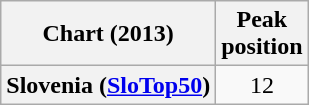<table class="wikitable plainrowheaders" style="text-align:center">
<tr>
<th>Chart (2013)</th>
<th>Peak<br>position</th>
</tr>
<tr>
<th scope="row">Slovenia (<a href='#'>SloTop50</a>)</th>
<td>12</td>
</tr>
</table>
